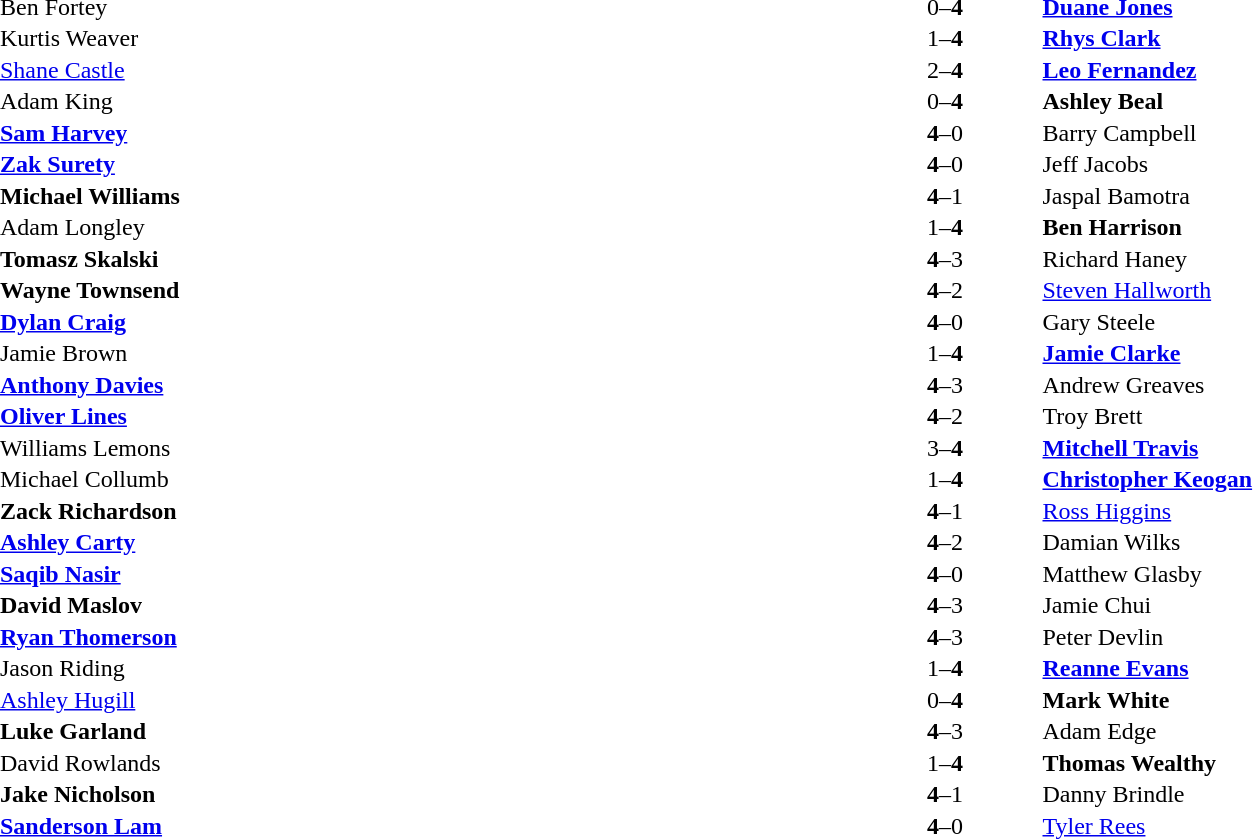<table width="100%" cellspacing="1">
<tr>
<th width=45%></th>
<th width=10%></th>
<th width=45%></th>
</tr>
<tr>
<td> Ben Fortey</td>
<td align="center">0–<strong>4</strong></td>
<td> <strong><a href='#'>Duane Jones</a></strong></td>
</tr>
<tr>
<td> Kurtis Weaver</td>
<td align="center">1–<strong>4</strong></td>
<td> <strong><a href='#'>Rhys Clark</a></strong></td>
</tr>
<tr>
<td> <a href='#'>Shane Castle</a></td>
<td align="center">2–<strong>4</strong></td>
<td> <strong><a href='#'>Leo Fernandez</a></strong></td>
</tr>
<tr>
<td> Adam King</td>
<td align="center">0–<strong>4</strong></td>
<td> <strong>Ashley Beal</strong></td>
</tr>
<tr>
<td> <strong><a href='#'>Sam Harvey</a></strong></td>
<td align="center"><strong>4</strong>–0</td>
<td> Barry Campbell</td>
</tr>
<tr>
<td> <strong><a href='#'>Zak Surety</a></strong></td>
<td align="center"><strong>4</strong>–0</td>
<td> Jeff Jacobs</td>
</tr>
<tr>
<td> <strong>Michael Williams</strong></td>
<td align="center"><strong>4</strong>–1</td>
<td> Jaspal Bamotra</td>
</tr>
<tr>
<td> Adam Longley</td>
<td align="center">1–<strong>4</strong></td>
<td> <strong>Ben Harrison</strong></td>
</tr>
<tr>
<td> <strong>Tomasz Skalski</strong></td>
<td align="center"><strong>4</strong>–3</td>
<td> Richard Haney</td>
</tr>
<tr>
<td> <strong>Wayne Townsend</strong></td>
<td align="center"><strong>4</strong>–2</td>
<td> <a href='#'>Steven Hallworth</a></td>
</tr>
<tr>
<td> <strong><a href='#'>Dylan Craig</a></strong></td>
<td align="center"><strong>4</strong>–0</td>
<td> Gary Steele</td>
</tr>
<tr>
<td> Jamie Brown</td>
<td align="center">1–<strong>4</strong></td>
<td> <strong><a href='#'>Jamie Clarke</a></strong></td>
</tr>
<tr>
<td> <strong><a href='#'>Anthony Davies</a></strong></td>
<td align="center"><strong>4</strong>–3</td>
<td> Andrew Greaves</td>
</tr>
<tr>
<td> <strong><a href='#'>Oliver Lines</a></strong></td>
<td align="center"><strong>4</strong>–2</td>
<td> Troy Brett</td>
</tr>
<tr>
<td> Williams Lemons</td>
<td align="center">3–<strong>4</strong></td>
<td> <strong><a href='#'>Mitchell Travis</a></strong></td>
</tr>
<tr>
<td> Michael Collumb</td>
<td align="center">1–<strong>4</strong></td>
<td> <strong><a href='#'>Christopher Keogan</a></strong></td>
</tr>
<tr>
<td> <strong>Zack Richardson</strong></td>
<td align="center"><strong>4</strong>–1</td>
<td> <a href='#'>Ross Higgins</a></td>
</tr>
<tr>
<td> <strong><a href='#'>Ashley Carty</a></strong></td>
<td align="center"><strong>4</strong>–2</td>
<td> Damian Wilks</td>
</tr>
<tr>
<td> <strong><a href='#'>Saqib Nasir</a></strong></td>
<td align="center"><strong>4</strong>–0</td>
<td> Matthew Glasby</td>
</tr>
<tr>
<td> <strong>David Maslov</strong></td>
<td align="center"><strong>4</strong>–3</td>
<td> Jamie Chui</td>
</tr>
<tr>
<td> <strong><a href='#'>Ryan Thomerson</a></strong></td>
<td align="center"><strong>4</strong>–3</td>
<td> Peter Devlin</td>
</tr>
<tr>
<td> Jason Riding</td>
<td align="center">1–<strong>4</strong></td>
<td> <strong><a href='#'>Reanne Evans</a></strong></td>
</tr>
<tr>
<td> <a href='#'>Ashley Hugill</a></td>
<td align="center">0–<strong>4</strong></td>
<td> <strong>Mark White</strong></td>
</tr>
<tr>
<td> <strong>Luke Garland</strong></td>
<td align="center"><strong>4</strong>–3</td>
<td> Adam Edge</td>
</tr>
<tr>
<td> David Rowlands</td>
<td align="center">1–<strong>4</strong></td>
<td> <strong>Thomas Wealthy</strong></td>
</tr>
<tr>
<td> <strong>Jake Nicholson</strong></td>
<td align="center"><strong>4</strong>–1</td>
<td> Danny Brindle</td>
</tr>
<tr>
<td> <strong><a href='#'>Sanderson Lam</a></strong></td>
<td align="center"><strong>4</strong>–0</td>
<td> <a href='#'>Tyler Rees</a></td>
</tr>
</table>
